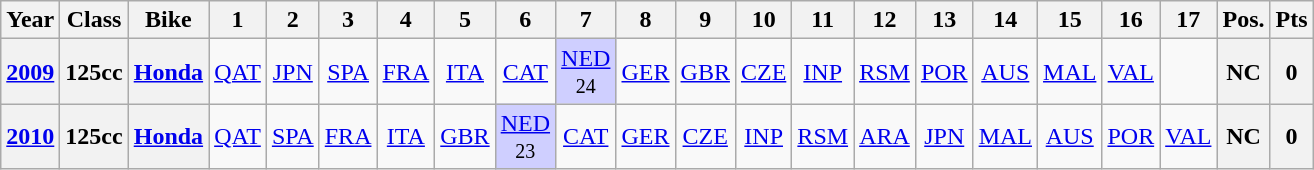<table class="wikitable" style="text-align:center">
<tr>
<th>Year</th>
<th>Class</th>
<th>Bike</th>
<th>1</th>
<th>2</th>
<th>3</th>
<th>4</th>
<th>5</th>
<th>6</th>
<th>7</th>
<th>8</th>
<th>9</th>
<th>10</th>
<th>11</th>
<th>12</th>
<th>13</th>
<th>14</th>
<th>15</th>
<th>16</th>
<th>17</th>
<th>Pos.</th>
<th>Pts</th>
</tr>
<tr>
<th><a href='#'>2009</a></th>
<th>125cc</th>
<th><a href='#'>Honda</a></th>
<td><a href='#'>QAT</a></td>
<td><a href='#'>JPN</a></td>
<td><a href='#'>SPA</a></td>
<td><a href='#'>FRA</a></td>
<td><a href='#'>ITA</a></td>
<td><a href='#'>CAT</a></td>
<td style="background:#cfcfff;"><a href='#'>NED</a><br><small>24</small></td>
<td><a href='#'>GER</a></td>
<td><a href='#'>GBR</a></td>
<td><a href='#'>CZE</a></td>
<td><a href='#'>INP</a></td>
<td><a href='#'>RSM</a></td>
<td><a href='#'>POR</a></td>
<td><a href='#'>AUS</a></td>
<td><a href='#'>MAL</a></td>
<td><a href='#'>VAL</a></td>
<td></td>
<th>NC</th>
<th>0</th>
</tr>
<tr>
<th><a href='#'>2010</a></th>
<th>125cc</th>
<th><a href='#'>Honda</a></th>
<td><a href='#'>QAT</a></td>
<td><a href='#'>SPA</a></td>
<td><a href='#'>FRA</a></td>
<td><a href='#'>ITA</a></td>
<td><a href='#'>GBR</a></td>
<td style="background:#cfcfff;"><a href='#'>NED</a><br><small>23</small></td>
<td><a href='#'>CAT</a></td>
<td><a href='#'>GER</a></td>
<td><a href='#'>CZE</a></td>
<td><a href='#'>INP</a></td>
<td><a href='#'>RSM</a></td>
<td><a href='#'>ARA</a></td>
<td><a href='#'>JPN</a></td>
<td><a href='#'>MAL</a></td>
<td><a href='#'>AUS</a></td>
<td><a href='#'>POR</a></td>
<td><a href='#'>VAL</a></td>
<th>NC</th>
<th>0</th>
</tr>
</table>
